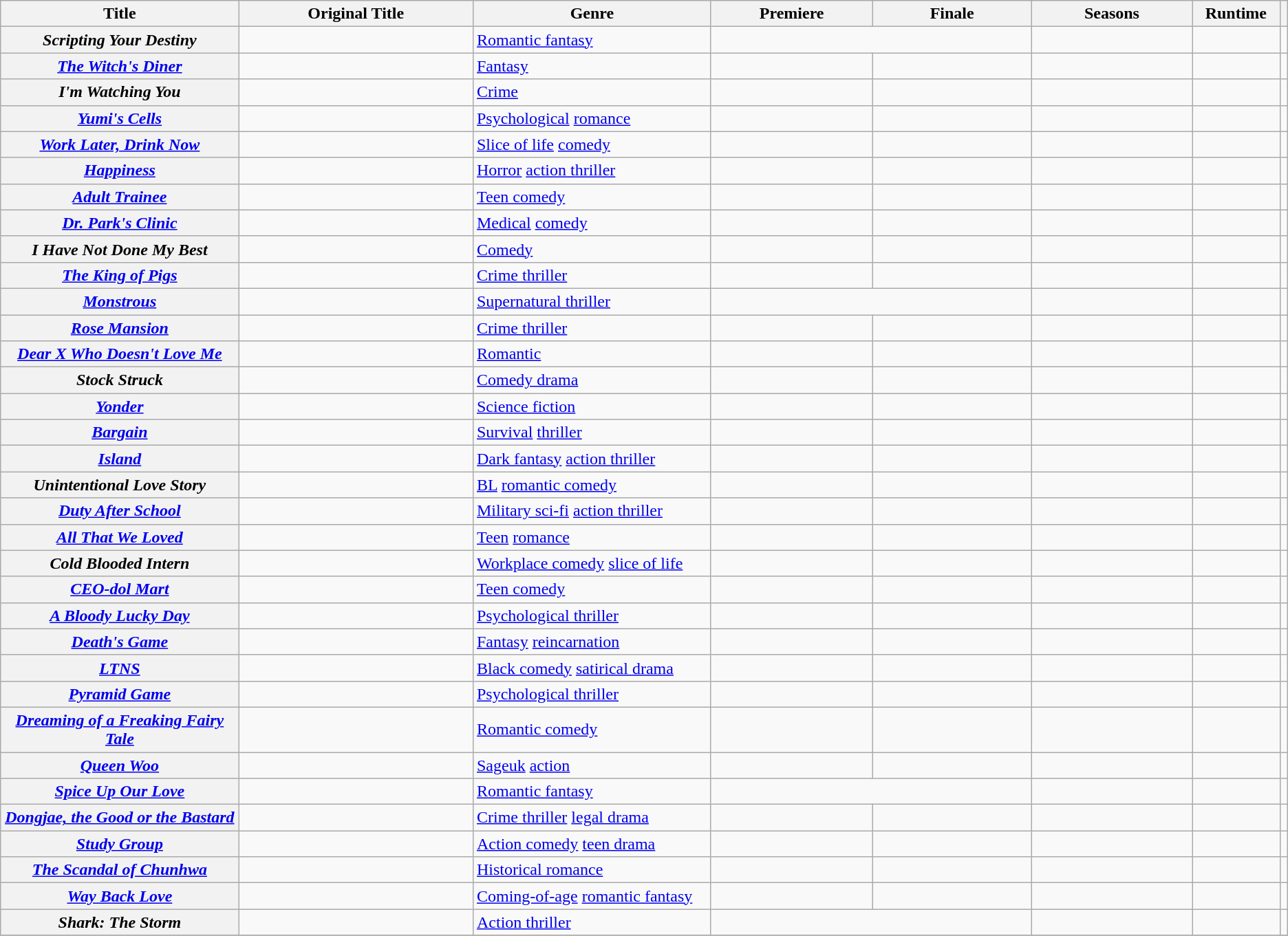<table class="wikitable plainrowheaders sortable">
<tr>
<th scope="col" style="width:15em">Title</th>
<th scope="col" style="width:15em">Original Title</th>
<th scope="col" style="width:15em">Genre</th>
<th scope="col" style="width:10em">Premiere</th>
<th scope="col" style="width:10em">Finale</th>
<th scope="col" style="width:10em">Seasons</th>
<th scope="col" style="width:5em">Runtime</th>
<th scope="col" class="unsortable"></th>
</tr>
<tr>
<th scope="row"><em>Scripting Your Destiny</em></th>
<td></td>
<td><a href='#'>Romantic fantasy</a></td>
<td colspan="2" style="text-align:center"></td>
<td></td>
<td></td>
<td style="text-align:center"></td>
</tr>
<tr>
<th scope="row"><em><a href='#'>The Witch's Diner</a></em></th>
<td></td>
<td><a href='#'>Fantasy</a></td>
<td></td>
<td></td>
<td></td>
<td></td>
<td style="text-align:center"></td>
</tr>
<tr>
<th scope="row"><em>I'm Watching You</em></th>
<td></td>
<td><a href='#'>Crime</a></td>
<td></td>
<td></td>
<td></td>
<td></td>
<td style="text-align:center"></td>
</tr>
<tr>
<th scope="row"><em><a href='#'>Yumi's Cells</a></em></th>
<td></td>
<td><a href='#'>Psychological</a> <a href='#'>romance</a></td>
<td></td>
<td></td>
<td></td>
<td></td>
<td style="text-align:center"></td>
</tr>
<tr>
<th scope="row"><em><a href='#'>Work Later, Drink Now</a></em></th>
<td></td>
<td><a href='#'>Slice of life</a> <a href='#'>comedy</a></td>
<td></td>
<td></td>
<td></td>
<td></td>
<td style="text-align:center"></td>
</tr>
<tr>
<th scope="row"><em><a href='#'>Happiness</a></em></th>
<td></td>
<td><a href='#'>Horror</a> <a href='#'>action thriller</a></td>
<td></td>
<td></td>
<td></td>
<td></td>
<td style="text-align:center"></td>
</tr>
<tr>
<th scope="row"><em><a href='#'>Adult Trainee</a></em></th>
<td></td>
<td><a href='#'>Teen comedy</a></td>
<td></td>
<td></td>
<td></td>
<td></td>
<td style="text-align:center"></td>
</tr>
<tr>
<th scope="row"><em><a href='#'>Dr. Park's Clinic</a></em></th>
<td></td>
<td><a href='#'>Medical</a> <a href='#'>comedy</a></td>
<td></td>
<td></td>
<td></td>
<td></td>
<td style="text-align:center"></td>
</tr>
<tr>
<th scope="row"><em>I Have Not Done My Best</em></th>
<td></td>
<td><a href='#'>Comedy</a></td>
<td></td>
<td></td>
<td></td>
<td></td>
<td style="text-align:center"></td>
</tr>
<tr>
<th scope="row"><em><a href='#'>The King of Pigs</a></em></th>
<td></td>
<td><a href='#'>Crime thriller</a></td>
<td></td>
<td></td>
<td></td>
<td></td>
<td style="text-align:center"></td>
</tr>
<tr>
<th scope="row"><em><a href='#'>Monstrous</a></em></th>
<td></td>
<td><a href='#'>Supernatural thriller</a></td>
<td colspan="2" style="text-align:center"></td>
<td></td>
<td></td>
<td style="text-align:center"></td>
</tr>
<tr>
<th scope="row"><em><a href='#'>Rose Mansion</a></em></th>
<td></td>
<td><a href='#'>Crime thriller</a></td>
<td></td>
<td></td>
<td></td>
<td></td>
<td style="text-align:center"></td>
</tr>
<tr>
<th scope="row"><em><a href='#'>Dear X Who Doesn't Love Me</a></em></th>
<td></td>
<td><a href='#'>Romantic</a></td>
<td></td>
<td></td>
<td></td>
<td></td>
<td style="text-align:center"></td>
</tr>
<tr>
<th scope="row"><em>Stock Struck</em></th>
<td></td>
<td><a href='#'>Comedy drama</a></td>
<td></td>
<td></td>
<td></td>
<td></td>
<td style="text-align:center"></td>
</tr>
<tr>
<th scope="row"><em><a href='#'>Yonder</a></em></th>
<td></td>
<td><a href='#'>Science fiction</a></td>
<td></td>
<td></td>
<td></td>
<td></td>
<td style="text-align:center"></td>
</tr>
<tr>
<th scope="row"><em><a href='#'>Bargain</a></em></th>
<td></td>
<td><a href='#'>Survival</a> <a href='#'>thriller</a></td>
<td></td>
<td></td>
<td></td>
<td></td>
<td style="text-align:center"></td>
</tr>
<tr>
<th scope="row"><em><a href='#'>Island</a></em></th>
<td></td>
<td><a href='#'>Dark fantasy</a> <a href='#'>action thriller</a></td>
<td></td>
<td></td>
<td></td>
<td></td>
<td style="text-align:center"></td>
</tr>
<tr>
<th scope="row"><em>Unintentional Love Story</em></th>
<td></td>
<td><a href='#'>BL</a> <a href='#'>romantic comedy</a></td>
<td></td>
<td></td>
<td></td>
<td></td>
<td style="text-align:center"></td>
</tr>
<tr>
<th scope="row"><em><a href='#'>Duty After School</a></em></th>
<td></td>
<td><a href='#'>Military sci-fi</a> <a href='#'>action thriller</a></td>
<td></td>
<td></td>
<td></td>
<td></td>
<td style="text-align:center"></td>
</tr>
<tr>
<th scope="row"><em><a href='#'>All That We Loved</a></em></th>
<td></td>
<td><a href='#'>Teen</a> <a href='#'>romance</a></td>
<td></td>
<td></td>
<td></td>
<td></td>
<td style="text-align:center"></td>
</tr>
<tr>
<th scope="row"><em>Cold Blooded Intern</em></th>
<td></td>
<td><a href='#'>Workplace comedy</a> <a href='#'>slice of life</a></td>
<td></td>
<td></td>
<td></td>
<td></td>
<td style="text-align:center"></td>
</tr>
<tr>
<th scope="row"><em><a href='#'>CEO-dol Mart</a></em></th>
<td></td>
<td><a href='#'>Teen comedy</a></td>
<td></td>
<td></td>
<td></td>
<td></td>
<td style="text-align:center"></td>
</tr>
<tr>
<th scope="row"><em><a href='#'>A Bloody Lucky Day</a></em></th>
<td></td>
<td><a href='#'>Psychological thriller</a></td>
<td></td>
<td></td>
<td></td>
<td></td>
<td style="text-align:center"></td>
</tr>
<tr>
<th scope="row"><em><a href='#'>Death's Game</a></em></th>
<td></td>
<td><a href='#'>Fantasy</a> <a href='#'>reincarnation</a></td>
<td></td>
<td></td>
<td></td>
<td></td>
<td style="text-align:center"></td>
</tr>
<tr>
<th scope="row"><em><a href='#'>LTNS</a></em></th>
<td></td>
<td><a href='#'>Black comedy</a> <a href='#'>satirical drama</a></td>
<td></td>
<td></td>
<td></td>
<td></td>
<td style="text-align:center"></td>
</tr>
<tr>
<th scope="row"><em><a href='#'>Pyramid Game</a></em></th>
<td></td>
<td><a href='#'>Psychological thriller</a></td>
<td></td>
<td></td>
<td></td>
<td></td>
<td style="text-align:center"></td>
</tr>
<tr>
<th scope="row"><em><a href='#'>Dreaming of a Freaking Fairy Tale</a></em></th>
<td></td>
<td><a href='#'>Romantic comedy</a></td>
<td></td>
<td></td>
<td></td>
<td></td>
<td style="text-align:center"></td>
</tr>
<tr>
<th scope="row"><em><a href='#'>Queen Woo</a></em></th>
<td></td>
<td><a href='#'>Sageuk</a> <a href='#'>action</a></td>
<td></td>
<td></td>
<td></td>
<td></td>
<td style="text-align:center"></td>
</tr>
<tr>
<th scope="row"><em><a href='#'>Spice Up Our Love</a></em></th>
<td></td>
<td><a href='#'>Romantic fantasy</a></td>
<td colspan="2" style="text-align:center"></td>
<td></td>
<td></td>
<td></td>
</tr>
<tr>
<th scope="row"><em><a href='#'>Dongjae, the Good or the Bastard</a></em></th>
<td></td>
<td><a href='#'>Crime thriller</a> <a href='#'>legal drama</a></td>
<td></td>
<td></td>
<td></td>
<td></td>
<td style="text-align:center"></td>
</tr>
<tr>
<th scope="row"><em><a href='#'>Study Group</a></em></th>
<td></td>
<td><a href='#'>Action comedy</a> <a href='#'>teen drama</a></td>
<td></td>
<td></td>
<td></td>
<td></td>
<td style="text-align:center"></td>
</tr>
<tr>
<th scope="row"><em><a href='#'>The Scandal of Chunhwa</a></em></th>
<td></td>
<td><a href='#'>Historical romance</a></td>
<td></td>
<td></td>
<td></td>
<td></td>
<td style="text-align:center"></td>
</tr>
<tr>
<th scope="row"><em><a href='#'>Way Back Love</a></em></th>
<td></td>
<td><a href='#'>Coming-of-age</a> <a href='#'>romantic fantasy</a></td>
<td></td>
<td></td>
<td></td>
<td></td>
<td style="text-align:center"></td>
</tr>
<tr>
<th scope="row"><em>Shark: The Storm</em></th>
<td></td>
<td><a href='#'>Action thriller</a></td>
<td colspan="2" style="text-align:center"></td>
<td></td>
<td></td>
<td style="text-align:center"></td>
</tr>
<tr>
</tr>
</table>
